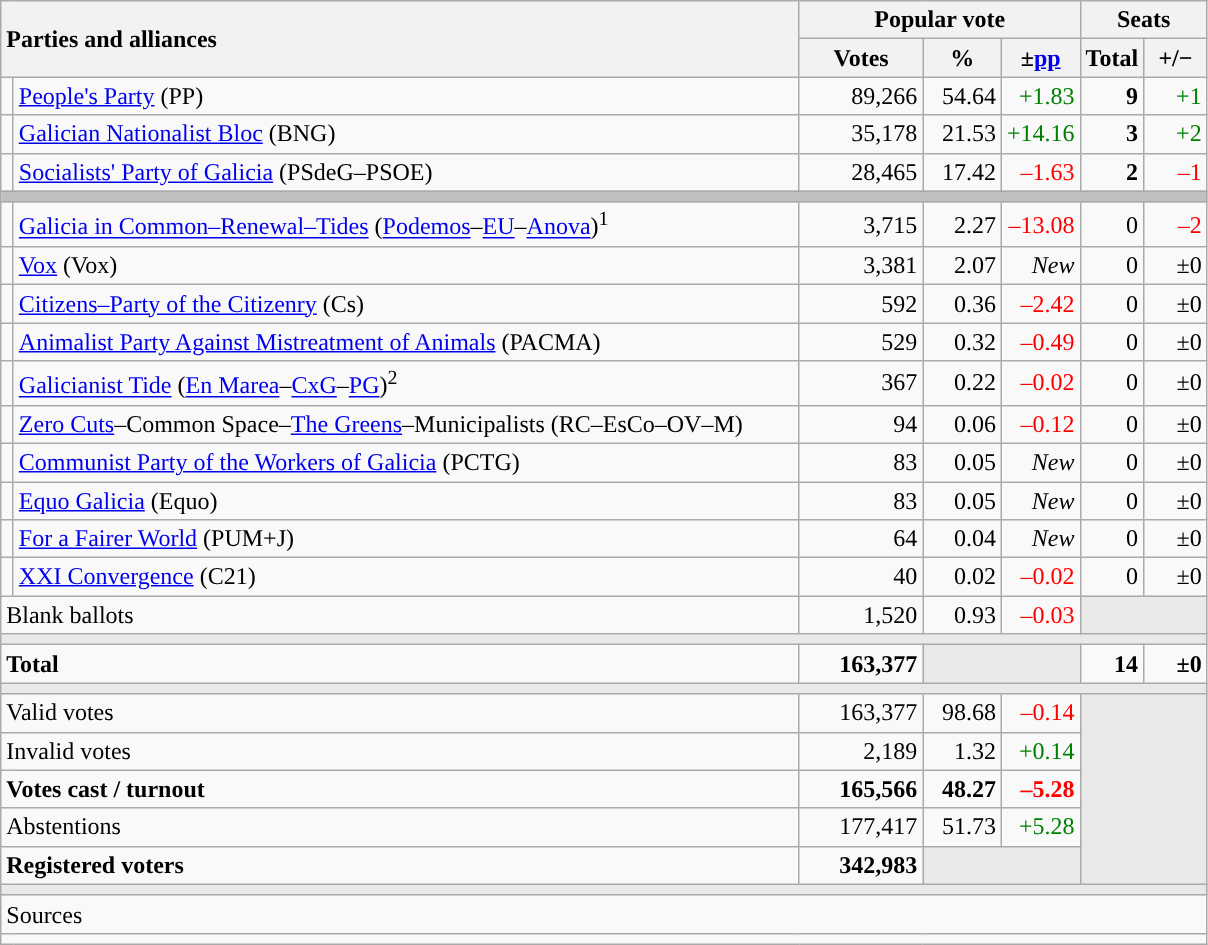<table class="wikitable" style="text-align:right;">
<tr>
<th style="text-align:left;" rowspan="2" colspan="2" width="525">Parties and alliances</th>
<th colspan="3">Popular vote</th>
<th colspan="2">Seats</th>
</tr>
<tr>
<th width="75">Votes</th>
<th width="45">%</th>
<th width="45">±<a href='#'>pp</a></th>
<th width="35">Total</th>
<th width="35">+/−</th>
</tr>
<tr>
<td width="1" style="color:inherit;background:"></td>
<td align="left"><a href='#'>People's Party</a> (PP)</td>
<td>89,266</td>
<td>54.64</td>
<td style="color:green;">+1.83</td>
<td><strong>9</strong></td>
<td style="color:green;">+1</td>
</tr>
<tr>
<td style="color:inherit;background:"></td>
<td align="left"><a href='#'>Galician Nationalist Bloc</a> (BNG)</td>
<td>35,178</td>
<td>21.53</td>
<td style="color:green;">+14.16</td>
<td><strong>3</strong></td>
<td style="color:green;">+2</td>
</tr>
<tr>
<td style="color:inherit;background:"></td>
<td align="left"><a href='#'>Socialists' Party of Galicia</a> (PSdeG–PSOE)</td>
<td>28,465</td>
<td>17.42</td>
<td style="color:red;">–1.63</td>
<td><strong>2</strong></td>
<td style="color:red;">–1</td>
</tr>
<tr>
<td colspan="7" bgcolor="#C0C0C0"></td>
</tr>
<tr>
<td style="color:inherit;background:"></td>
<td align="left"><a href='#'>Galicia in Common–Renewal–Tides</a> (<a href='#'>Podemos</a>–<a href='#'>EU</a>–<a href='#'>Anova</a>)<sup>1</sup></td>
<td>3,715</td>
<td>2.27</td>
<td style="color:red;">–13.08</td>
<td>0</td>
<td style="color:red;">–2</td>
</tr>
<tr>
<td style="color:inherit;background:"></td>
<td align="left"><a href='#'>Vox</a> (Vox)</td>
<td>3,381</td>
<td>2.07</td>
<td><em>New</em></td>
<td>0</td>
<td>±0</td>
</tr>
<tr>
<td style="color:inherit;background:"></td>
<td align="left"><a href='#'>Citizens–Party of the Citizenry</a> (Cs)</td>
<td>592</td>
<td>0.36</td>
<td style="color:red;">–2.42</td>
<td>0</td>
<td>±0</td>
</tr>
<tr>
<td style="color:inherit;background:"></td>
<td align="left"><a href='#'>Animalist Party Against Mistreatment of Animals</a> (PACMA)</td>
<td>529</td>
<td>0.32</td>
<td style="color:red;">–0.49</td>
<td>0</td>
<td>±0</td>
</tr>
<tr>
<td style="color:inherit;background:"></td>
<td align="left"><a href='#'>Galicianist Tide</a> (<a href='#'>En Marea</a>–<a href='#'>CxG</a>–<a href='#'>PG</a>)<sup>2</sup></td>
<td>367</td>
<td>0.22</td>
<td style="color:red;">–0.02</td>
<td>0</td>
<td>±0</td>
</tr>
<tr>
<td style="color:inherit;background:"></td>
<td align="left"><a href='#'>Zero Cuts</a>–Common Space–<a href='#'>The Greens</a>–Municipalists (RC–EsCo–OV–M)</td>
<td>94</td>
<td>0.06</td>
<td style="color:red;">–0.12</td>
<td>0</td>
<td>±0</td>
</tr>
<tr>
<td style="color:inherit;background:"></td>
<td align="left"><a href='#'>Communist Party of the Workers of Galicia</a> (PCTG)</td>
<td>83</td>
<td>0.05</td>
<td><em>New</em></td>
<td>0</td>
<td>±0</td>
</tr>
<tr>
<td style="color:inherit;background:"></td>
<td align="left"><a href='#'>Equo Galicia</a> (Equo)</td>
<td>83</td>
<td>0.05</td>
<td><em>New</em></td>
<td>0</td>
<td>±0</td>
</tr>
<tr>
<td style="color:inherit;background:"></td>
<td align="left"><a href='#'>For a Fairer World</a> (PUM+J)</td>
<td>64</td>
<td>0.04</td>
<td><em>New</em></td>
<td>0</td>
<td>±0</td>
</tr>
<tr>
<td style="color:inherit;background:"></td>
<td align="left"><a href='#'>XXI Convergence</a> (C21)</td>
<td>40</td>
<td>0.02</td>
<td style="color:red;">–0.02</td>
<td>0</td>
<td>±0</td>
</tr>
<tr>
<td align="left" colspan="2">Blank ballots</td>
<td>1,520</td>
<td>0.93</td>
<td style="color:red;">–0.03</td>
<td bgcolor="#E9E9E9" colspan="2"></td>
</tr>
<tr>
<td colspan="7" bgcolor="#E9E9E9"></td>
</tr>
<tr style="font-weight:bold;">
<td align="left" colspan="2">Total</td>
<td>163,377</td>
<td bgcolor="#E9E9E9" colspan="2"></td>
<td>14</td>
<td>±0</td>
</tr>
<tr>
<td colspan="7" bgcolor="#E9E9E9"></td>
</tr>
<tr>
<td align="left" colspan="2">Valid votes</td>
<td>163,377</td>
<td>98.68</td>
<td style="color:red;">–0.14</td>
<td bgcolor="#E9E9E9" colspan="2" rowspan="5"></td>
</tr>
<tr>
<td align="left" colspan="2">Invalid votes</td>
<td>2,189</td>
<td>1.32</td>
<td style="color:green;">+0.14</td>
</tr>
<tr style="font-weight:bold;">
<td align="left" colspan="2">Votes cast / turnout</td>
<td>165,566</td>
<td>48.27</td>
<td style="color:red;">–5.28</td>
</tr>
<tr>
<td align="left" colspan="2">Abstentions</td>
<td>177,417</td>
<td>51.73</td>
<td style="color:green;">+5.28</td>
</tr>
<tr style="font-weight:bold;">
<td align="left" colspan="2">Registered voters</td>
<td>342,983</td>
<td bgcolor="#E9E9E9" colspan="2"></td>
</tr>
<tr>
<td colspan="7" bgcolor="#E9E9E9"></td>
</tr>
<tr>
<td align="left" colspan="7">Sources</td>
</tr>
<tr>
<td colspan="7" style="text-align:left; max-width:790px;"></td>
</tr>
</table>
